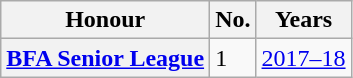<table class="wikitable plainrowheaders">
<tr>
<th scope=col>Honour</th>
<th scope=col>No.</th>
<th scope=col>Years</th>
</tr>
<tr>
<th scope=row><a href='#'>BFA Senior League</a></th>
<td>1</td>
<td><a href='#'>2017–18</a></td>
</tr>
</table>
